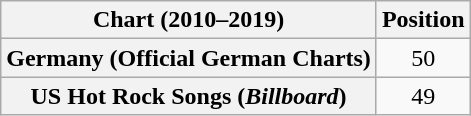<table class="wikitable plainrowheaders" style="text-align:center">
<tr>
<th scope="col">Chart (2010–2019)</th>
<th scope="col">Position</th>
</tr>
<tr>
<th scope="row">Germany (Official German Charts)</th>
<td>50</td>
</tr>
<tr>
<th scope="row">US Hot Rock Songs (<em>Billboard</em>)</th>
<td>49</td>
</tr>
</table>
